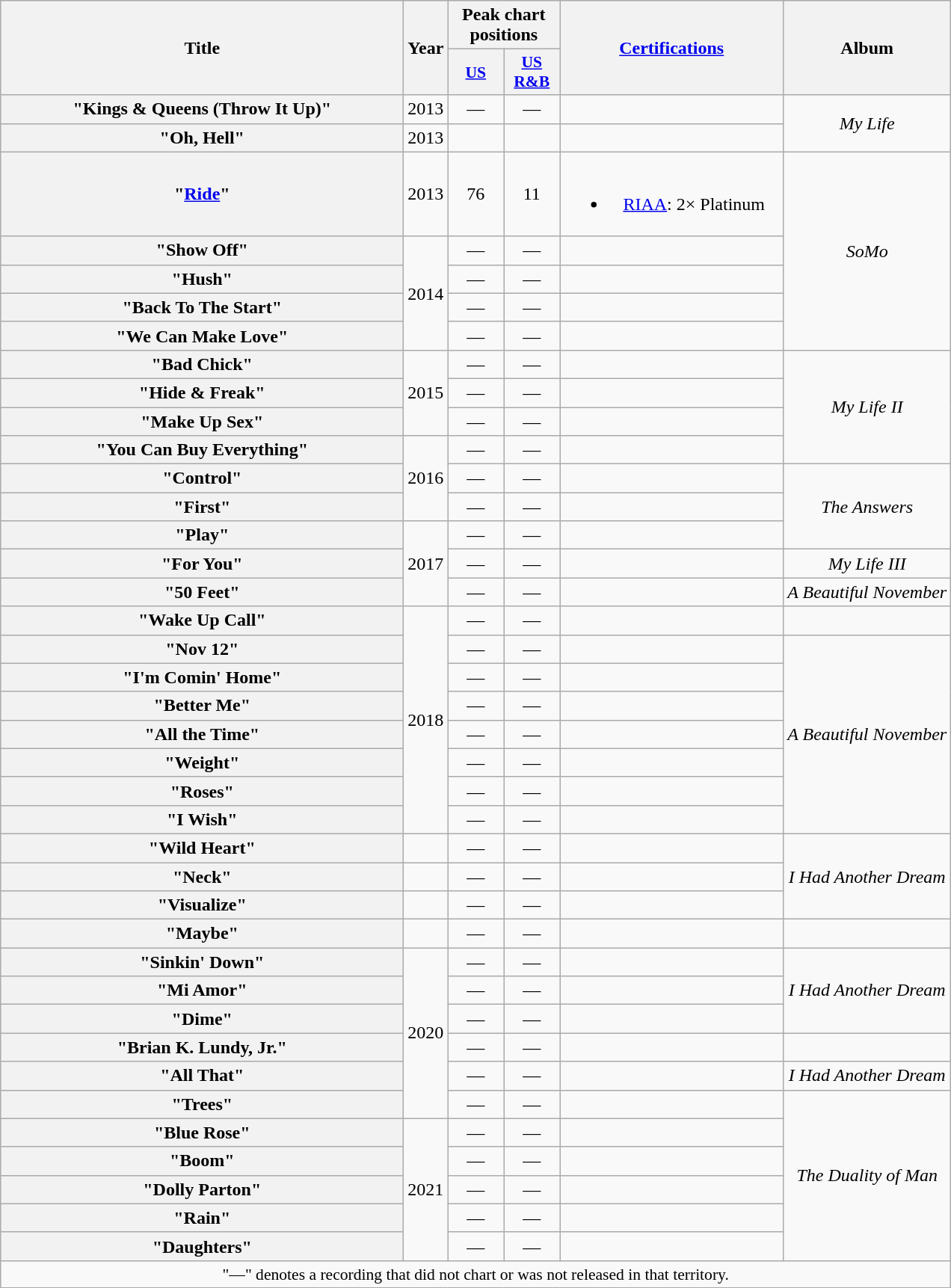<table class="wikitable plainrowheaders" style="text-align:center;">
<tr>
<th scope="col" rowspan="2" style="width:22em;">Title</th>
<th scope="col" rowspan="2">Year</th>
<th scope="col" colspan="2">Peak chart positions</th>
<th scope="col" rowspan="2" style="width:12em;"><a href='#'>Certifications</a></th>
<th scope="col" rowspan="2">Album</th>
</tr>
<tr>
<th scope="col" style="width:3em;font-size:90%;"><a href='#'>US</a><br></th>
<th scope="col" style="width:3em;font-size:90%;"><a href='#'>US R&B</a><br></th>
</tr>
<tr>
<th scope="row">"Kings & Queens (Throw It Up)"</th>
<td>2013</td>
<td>—</td>
<td>—</td>
<td></td>
<td rowspan="2"><em>My Life</em></td>
</tr>
<tr>
<th scope="row">"Oh, Hell"</th>
<td>2013</td>
<td></td>
<td></td>
<td></td>
</tr>
<tr>
<th scope="row">"<a href='#'>Ride</a>"</th>
<td>2013</td>
<td>76</td>
<td>11</td>
<td><br><ul><li><a href='#'>RIAA</a>: 2× Platinum</li></ul></td>
<td rowspan="5"><em>SoMo</em></td>
</tr>
<tr>
<th scope="row">"Show Off"</th>
<td rowspan="4">2014</td>
<td>—</td>
<td>—</td>
<td></td>
</tr>
<tr>
<th scope="row">"Hush"</th>
<td>—</td>
<td>—</td>
<td></td>
</tr>
<tr>
<th scope="row">"Back To The Start"</th>
<td>—</td>
<td>—</td>
<td></td>
</tr>
<tr>
<th scope="row">"We Can Make Love"</th>
<td>—</td>
<td>—</td>
<td></td>
</tr>
<tr>
<th scope="row">"Bad Chick"</th>
<td rowspan="3">2015</td>
<td>—</td>
<td>—</td>
<td></td>
<td rowspan="4"><em>My Life II</em></td>
</tr>
<tr>
<th scope="row">"Hide & Freak"<br></th>
<td>—</td>
<td>—</td>
<td></td>
</tr>
<tr>
<th scope="row">"Make Up Sex"</th>
<td>—</td>
<td>—</td>
</tr>
<tr>
<th scope="row">"You Can Buy Everything"</th>
<td rowspan="3">2016</td>
<td>—</td>
<td>—</td>
<td></td>
</tr>
<tr>
<th scope="row">"Control"</th>
<td>—</td>
<td>—</td>
<td></td>
<td rowspan="3"><em>The Answers</em></td>
</tr>
<tr>
<th scope="row">"First"</th>
<td>—</td>
<td>—</td>
<td></td>
</tr>
<tr>
<th scope="row">"Play"<br></th>
<td rowspan="3">2017</td>
<td>—</td>
<td>—</td>
<td></td>
</tr>
<tr>
<th scope="row">"For You"</th>
<td>—</td>
<td>—</td>
<td></td>
<td><em>My Life III</em></td>
</tr>
<tr>
<th scope="row">"50 Feet"</th>
<td>—</td>
<td>—</td>
<td></td>
<td><em>A Beautiful November</em></td>
</tr>
<tr>
<th scope="row">"Wake Up Call"</th>
<td rowspan="8">2018</td>
<td>—</td>
<td>—</td>
<td></td>
<td></td>
</tr>
<tr>
<th scope="row">"Nov 12"</th>
<td>—</td>
<td>—</td>
<td></td>
<td rowspan="7"><em>A Beautiful November</em></td>
</tr>
<tr>
<th scope="row">"I'm Comin' Home"</th>
<td>—</td>
<td>—</td>
<td></td>
</tr>
<tr>
<th scope="row">"Better Me"</th>
<td>—</td>
<td>—</td>
<td></td>
</tr>
<tr>
<th scope="row">"All the Time"</th>
<td>—</td>
<td>—</td>
<td></td>
</tr>
<tr>
<th scope="row">"Weight"</th>
<td>—</td>
<td>—</td>
<td></td>
</tr>
<tr>
<th scope="row">"Roses"</th>
<td>—</td>
<td>—</td>
<td></td>
</tr>
<tr>
<th scope="row">"I Wish"</th>
<td>—</td>
<td>—</td>
<td></td>
</tr>
<tr>
<th scope="row">"Wild Heart"</th>
<td></td>
<td>—</td>
<td>—</td>
<td></td>
<td rowspan="3"><em>I Had Another Dream</em></td>
</tr>
<tr>
<th scope="row">"Neck"</th>
<td></td>
<td>—</td>
<td>—</td>
<td></td>
</tr>
<tr>
<th scope="row">"Visualize"</th>
<td></td>
<td>—</td>
<td>—</td>
<td></td>
</tr>
<tr>
<th scope="row">"Maybe"</th>
<td></td>
<td>—</td>
<td>—</td>
<td></td>
<td></td>
</tr>
<tr>
<th scope="row">"Sinkin' Down"</th>
<td rowspan="6">2020</td>
<td>—</td>
<td>—</td>
<td></td>
<td rowspan="3"><em>I Had Another Dream</em></td>
</tr>
<tr>
<th scope="row">"Mi Amor"</th>
<td>—</td>
<td>—</td>
<td></td>
</tr>
<tr>
<th scope="row">"Dime"</th>
<td>—</td>
<td>—</td>
<td></td>
</tr>
<tr>
<th scope="row">"Brian K. Lundy, Jr."</th>
<td>—</td>
<td>—</td>
<td></td>
<td></td>
</tr>
<tr>
<th scope="row">"All That"</th>
<td>—</td>
<td>—</td>
<td></td>
<td><em>I Had Another Dream</em></td>
</tr>
<tr>
<th scope="row">"Trees"</th>
<td>—</td>
<td>—</td>
<td></td>
<td rowspan="6"><em>The Duality of Man</em></td>
</tr>
<tr>
<th scope="row">"Blue Rose"</th>
<td rowspan="5">2021</td>
<td>—</td>
<td>—</td>
<td></td>
</tr>
<tr>
<th scope="row">"Boom"</th>
<td>—</td>
<td>—</td>
<td></td>
</tr>
<tr>
<th scope="row">"Dolly Parton"</th>
<td>—</td>
<td>—</td>
<td></td>
</tr>
<tr>
<th scope="row">"Rain"</th>
<td>—</td>
<td>—</td>
<td></td>
</tr>
<tr>
<th scope="row">"Daughters"</th>
<td>—</td>
<td>—</td>
<td></td>
</tr>
<tr>
<td colspan="6" style="font-size:90%">"—" denotes a recording that did not chart or was not released in that territory.</td>
</tr>
</table>
